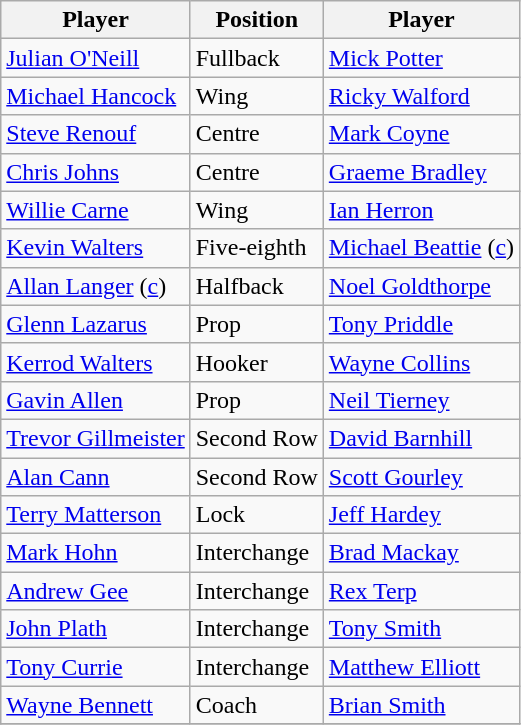<table class="wikitable" align="center">
<tr>
<th>Player</th>
<th>Position</th>
<th>Player</th>
</tr>
<tr>
<td><a href='#'>Julian O'Neill</a></td>
<td>Fullback</td>
<td><a href='#'>Mick Potter</a></td>
</tr>
<tr>
<td><a href='#'>Michael Hancock</a></td>
<td>Wing</td>
<td><a href='#'>Ricky Walford</a></td>
</tr>
<tr>
<td><a href='#'>Steve Renouf</a></td>
<td>Centre</td>
<td><a href='#'>Mark Coyne</a></td>
</tr>
<tr>
<td><a href='#'>Chris Johns</a></td>
<td>Centre</td>
<td><a href='#'>Graeme Bradley</a></td>
</tr>
<tr>
<td><a href='#'>Willie Carne</a></td>
<td>Wing</td>
<td><a href='#'>Ian Herron</a></td>
</tr>
<tr>
<td><a href='#'>Kevin Walters</a></td>
<td>Five-eighth</td>
<td><a href='#'>Michael Beattie</a> (<a href='#'>c</a>)</td>
</tr>
<tr>
<td><a href='#'>Allan Langer</a> (<a href='#'>c</a>)</td>
<td>Halfback</td>
<td><a href='#'>Noel Goldthorpe</a></td>
</tr>
<tr>
<td><a href='#'>Glenn Lazarus</a></td>
<td>Prop</td>
<td><a href='#'>Tony Priddle</a></td>
</tr>
<tr>
<td><a href='#'>Kerrod Walters</a></td>
<td>Hooker</td>
<td><a href='#'>Wayne Collins</a></td>
</tr>
<tr>
<td><a href='#'>Gavin Allen</a></td>
<td>Prop</td>
<td><a href='#'>Neil Tierney</a></td>
</tr>
<tr>
<td><a href='#'>Trevor Gillmeister</a></td>
<td>Second Row</td>
<td><a href='#'>David Barnhill</a></td>
</tr>
<tr>
<td><a href='#'>Alan Cann</a></td>
<td>Second Row</td>
<td><a href='#'>Scott Gourley</a></td>
</tr>
<tr>
<td><a href='#'>Terry Matterson</a></td>
<td>Lock</td>
<td><a href='#'>Jeff Hardey</a></td>
</tr>
<tr>
<td><a href='#'>Mark Hohn</a></td>
<td>Interchange</td>
<td><a href='#'>Brad Mackay</a></td>
</tr>
<tr>
<td><a href='#'>Andrew Gee</a></td>
<td>Interchange</td>
<td><a href='#'>Rex Terp</a></td>
</tr>
<tr>
<td><a href='#'>John Plath</a></td>
<td>Interchange</td>
<td><a href='#'>Tony Smith</a></td>
</tr>
<tr>
<td><a href='#'>Tony Currie</a></td>
<td>Interchange</td>
<td><a href='#'>Matthew Elliott</a></td>
</tr>
<tr>
<td><a href='#'>Wayne Bennett</a></td>
<td>Coach</td>
<td><a href='#'>Brian Smith</a></td>
</tr>
<tr>
</tr>
</table>
